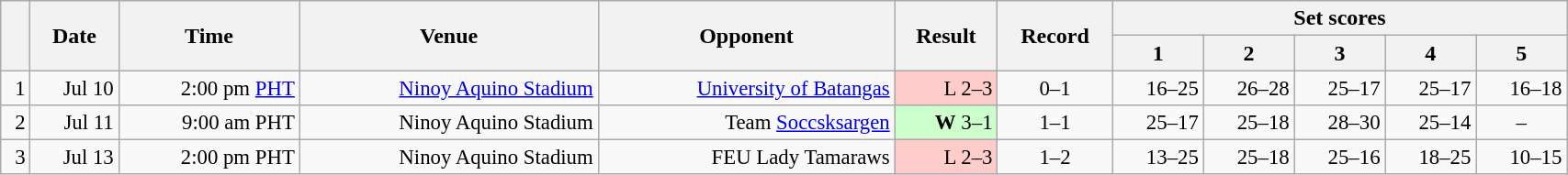<table class=wikitable width=90%>
<tr text-align:center>
<th rowspan=2></th>
<th rowspan=2>Date</th>
<th rowspan=2>Time</th>
<th rowspan=2>Venue</th>
<th rowspan=2>Opponent</th>
<th rowspan=2>Result</th>
<th rowspan=2>Record</th>
<th colspan=5>Set scores</th>
</tr>
<tr>
<th>1</th>
<th>2</th>
<th>3</th>
<th>4</th>
<th>5</th>
</tr>
<tr align=right style=font-size:95%>
<td>1</td>
<td>Jul 10</td>
<td>2:00 pm <a href='#'>PHT</a></td>
<td><a href='#'>Ninoy Aquino Stadium</a></td>
<td><a href='#'>University of Batangas</a></td>
<td bgcolor=#ffcccc>L 2–3</td>
<td align=center>0–1</td>
<td>16–25</td>
<td>26–28</td>
<td>25–17</td>
<td>25–17</td>
<td>16–18</td>
</tr>
<tr align=right style=font-size:95%>
<td>2</td>
<td>Jul 11</td>
<td>9:00 am PHT</td>
<td>Ninoy Aquino Stadium</td>
<td>Team <a href='#'>Soccsksargen</a></td>
<td bgcolor=#ccffcc><strong>W</strong> 3–1</td>
<td align=center>1–1</td>
<td>25–17</td>
<td>25–18</td>
<td>28–30</td>
<td>25–14</td>
<td align=center>–</td>
</tr>
<tr align=right style=font-size:95%>
<td>3</td>
<td>Jul 13</td>
<td>2:00 pm PHT</td>
<td>Ninoy Aquino Stadium</td>
<td>FEU Lady Tamaraws</td>
<td bgcolor=#ffcccc>L 2–3</td>
<td align=center>1–2</td>
<td>13–25</td>
<td>25–18</td>
<td>25–16</td>
<td>18–25</td>
<td>10–15</td>
</tr>
</table>
